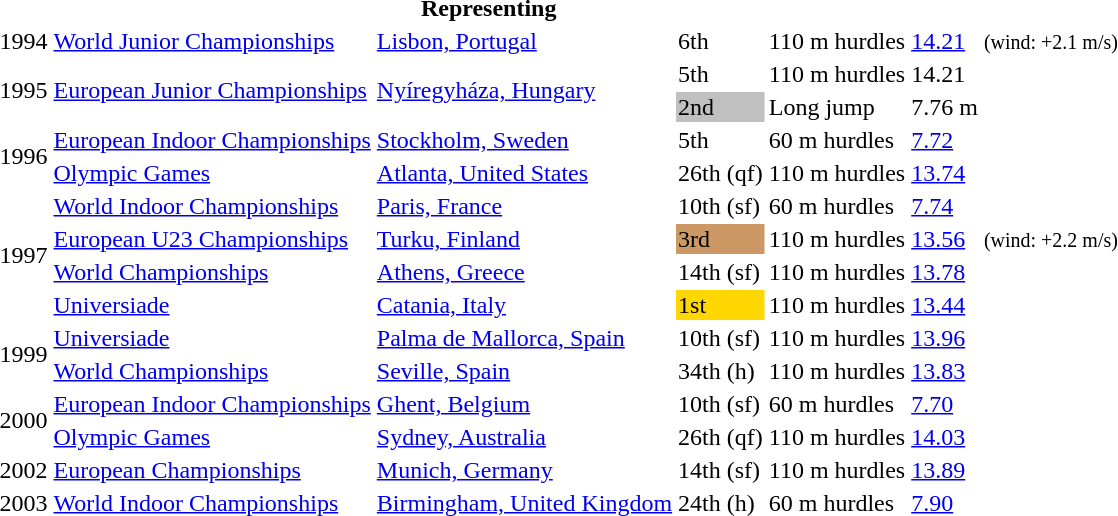<table>
<tr>
<th colspan="6">Representing </th>
</tr>
<tr>
<td>1994</td>
<td><a href='#'>World Junior Championships</a></td>
<td><a href='#'>Lisbon, Portugal</a></td>
<td>6th</td>
<td>110 m hurdles</td>
<td><a href='#'>14.21</a></td>
<td> <small>(wind: +2.1 m/s)</small></td>
</tr>
<tr>
<td rowspan=2>1995</td>
<td rowspan=2><a href='#'>European Junior Championships</a></td>
<td rowspan=2><a href='#'>Nyíregyháza, Hungary</a></td>
<td>5th</td>
<td>110 m hurdles</td>
<td>14.21</td>
</tr>
<tr>
<td bgcolor=silver>2nd</td>
<td>Long jump</td>
<td>7.76 m</td>
</tr>
<tr>
<td rowspan=2>1996</td>
<td><a href='#'>European Indoor Championships</a></td>
<td><a href='#'>Stockholm, Sweden</a></td>
<td>5th</td>
<td>60 m hurdles</td>
<td><a href='#'>7.72</a></td>
</tr>
<tr>
<td><a href='#'>Olympic Games</a></td>
<td><a href='#'>Atlanta, United States</a></td>
<td>26th (qf)</td>
<td>110 m hurdles</td>
<td><a href='#'>13.74</a></td>
</tr>
<tr>
<td rowspan=4>1997</td>
<td><a href='#'>World Indoor Championships</a></td>
<td><a href='#'>Paris, France</a></td>
<td>10th (sf)</td>
<td>60 m hurdles</td>
<td><a href='#'>7.74</a></td>
</tr>
<tr>
<td><a href='#'>European U23 Championships</a></td>
<td><a href='#'>Turku, Finland</a></td>
<td bgcolor=cc9966>3rd</td>
<td>110 m hurdles</td>
<td><a href='#'>13.56</a></td>
<td> <small>(wind: +2.2 m/s)</small></td>
</tr>
<tr>
<td><a href='#'>World Championships</a></td>
<td><a href='#'>Athens, Greece</a></td>
<td>14th (sf)</td>
<td>110 m hurdles</td>
<td><a href='#'>13.78</a></td>
</tr>
<tr>
<td><a href='#'>Universiade</a></td>
<td><a href='#'>Catania, Italy</a></td>
<td bgcolor=gold>1st</td>
<td>110 m hurdles</td>
<td><a href='#'>13.44</a></td>
</tr>
<tr>
<td rowspan=2>1999</td>
<td><a href='#'>Universiade</a></td>
<td><a href='#'>Palma de Mallorca, Spain</a></td>
<td>10th (sf)</td>
<td>110 m hurdles</td>
<td><a href='#'>13.96</a></td>
</tr>
<tr>
<td><a href='#'>World Championships</a></td>
<td><a href='#'>Seville, Spain</a></td>
<td>34th (h)</td>
<td>110 m hurdles</td>
<td><a href='#'>13.83</a></td>
</tr>
<tr>
<td rowspan=2>2000</td>
<td><a href='#'>European Indoor Championships</a></td>
<td><a href='#'>Ghent, Belgium</a></td>
<td>10th (sf)</td>
<td>60 m hurdles</td>
<td><a href='#'>7.70</a></td>
</tr>
<tr>
<td><a href='#'>Olympic Games</a></td>
<td><a href='#'>Sydney, Australia</a></td>
<td>26th (qf)</td>
<td>110 m hurdles</td>
<td><a href='#'>14.03</a></td>
</tr>
<tr>
<td>2002</td>
<td><a href='#'>European Championships</a></td>
<td><a href='#'>Munich, Germany</a></td>
<td>14th (sf)</td>
<td>110 m hurdles</td>
<td><a href='#'>13.89</a></td>
</tr>
<tr>
<td>2003</td>
<td><a href='#'>World Indoor Championships</a></td>
<td><a href='#'>Birmingham, United Kingdom</a></td>
<td>24th (h)</td>
<td>60 m hurdles</td>
<td><a href='#'>7.90</a></td>
</tr>
</table>
